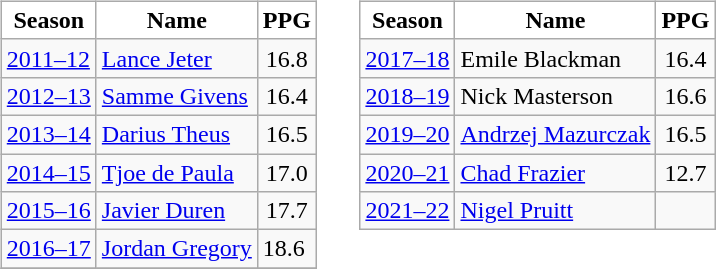<table>
<tr>
<td valign="top"><br><table class="wikitable">
<tr>
<th style="color:black; background:white;">Season</th>
<th style="color:black; background:white;">Name</th>
<th style="color:black; background:white;">PPG</th>
</tr>
<tr>
<td><a href='#'>2011–12</a></td>
<td> <a href='#'>Lance Jeter</a></td>
<td style="text-align:center;">16.8</td>
</tr>
<tr>
<td><a href='#'>2012–13</a></td>
<td> <a href='#'>Samme Givens</a></td>
<td style="text-align:center;">16.4</td>
</tr>
<tr>
<td><a href='#'>2013–14</a></td>
<td> <a href='#'>Darius Theus</a></td>
<td style="text-align:center;">16.5</td>
</tr>
<tr>
<td><a href='#'>2014–15</a></td>
<td> <a href='#'>Tjoe de Paula</a></td>
<td style="text-align:center;">17.0</td>
</tr>
<tr>
<td><a href='#'>2015–16</a></td>
<td> <a href='#'>Javier Duren</a></td>
<td style="text-align:center;">17.7</td>
</tr>
<tr>
<td><a href='#'>2016–17</a></td>
<td> <a href='#'>Jordan Gregory</a></td>
<td>18.6</td>
</tr>
<tr>
</tr>
</table>
</td>
<td width="1"> </td>
<td valign="top"><br><table class="wikitable">
<tr>
<th style="color:black; background:white;">Season</th>
<th style="color:black; background:white;">Name</th>
<th style="color:black; background:white;">PPG</th>
</tr>
<tr>
<td><a href='#'>2017–18</a></td>
<td> Emile Blackman</td>
<td style="text-align:center;">16.4</td>
</tr>
<tr>
<td><a href='#'>2018–19</a></td>
<td> Nick Masterson</td>
<td style="text-align:center;">16.6</td>
</tr>
<tr>
<td><a href='#'>2019–20</a></td>
<td> <a href='#'>Andrzej Mazurczak</a></td>
<td style="text-align:center;">16.5</td>
</tr>
<tr>
<td><a href='#'>2020–21</a></td>
<td> <a href='#'>Chad Frazier</a></td>
<td style="text-align:center;">12.7</td>
</tr>
<tr>
<td><a href='#'>2021–22</a></td>
<td> <a href='#'>Nigel Pruitt</a></td>
<td></td>
</tr>
</table>
</td>
</tr>
</table>
